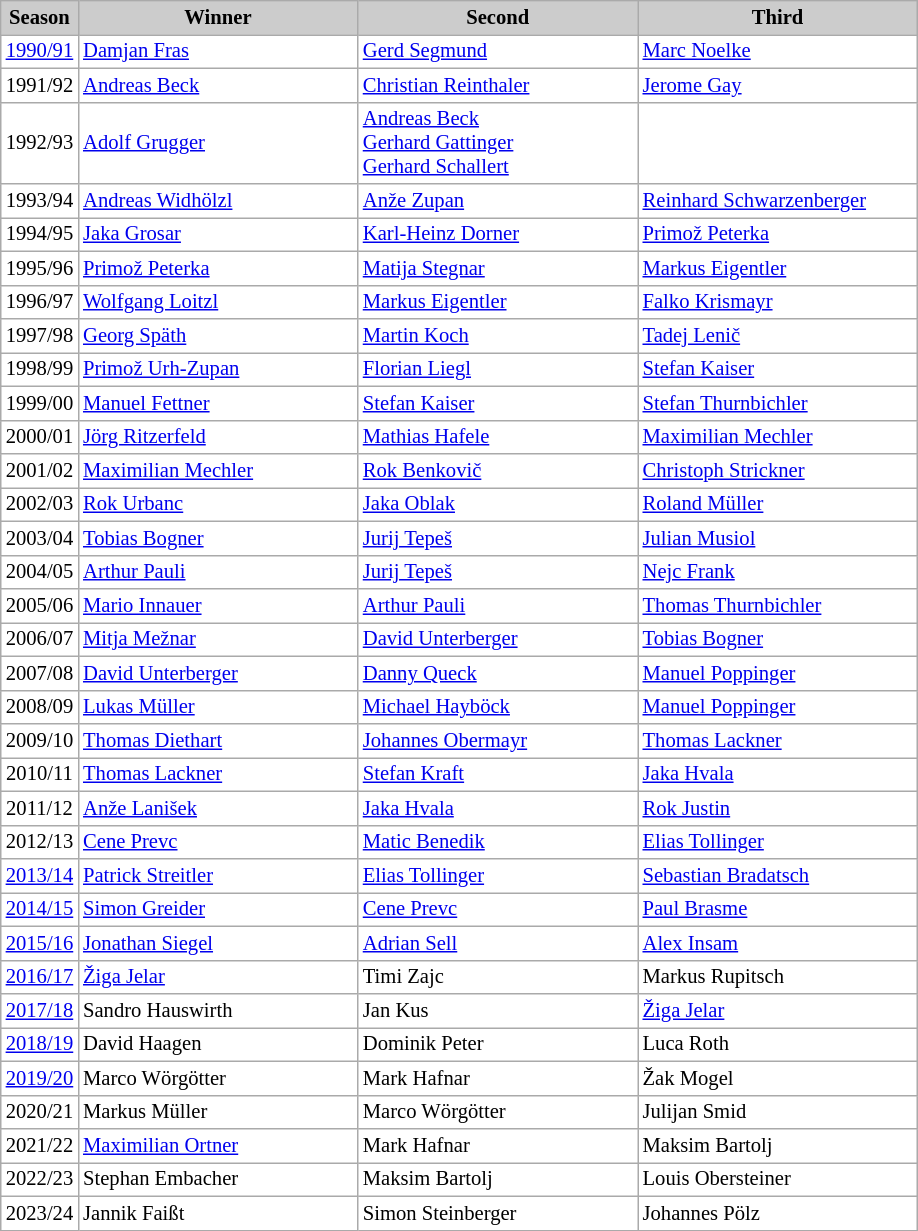<table class="wikitable plainrowheaders" style="background:#fff; font-size:86%; line-height:16px; border:grey solid 1px; border-collapse:collapse;">
<tr style="background:#ccc; text-align:center;">
<th style="background:#ccc;" width="45">Season</th>
<th style="background:#ccc;" width="180">Winner</th>
<th style="background:#ccc;" width="180">Second</th>
<th style="background:#ccc;" width="180">Third</th>
</tr>
<tr>
<td style="text-align: center;"><a href='#'>1990/91</a></td>
<td> <a href='#'>Damjan Fras</a></td>
<td> <a href='#'>Gerd Segmund</a></td>
<td> <a href='#'>Marc Noelke</a></td>
</tr>
<tr>
<td style="text-align: center;">1991/92</td>
<td> <a href='#'>Andreas Beck</a></td>
<td> <a href='#'>Christian Reinthaler</a></td>
<td> <a href='#'>Jerome Gay</a></td>
</tr>
<tr>
<td style="text-align: center;">1992/93</td>
<td> <a href='#'>Adolf Grugger</a></td>
<td> <a href='#'>Andreas Beck</a><br> <a href='#'>Gerhard Gattinger</a> <br>  <a href='#'>Gerhard Schallert</a></td>
<td></td>
</tr>
<tr>
<td style="text-align: center;">1993/94</td>
<td> <a href='#'>Andreas Widhölzl</a></td>
<td> <a href='#'>Anže Zupan</a></td>
<td> <a href='#'>Reinhard Schwarzenberger</a></td>
</tr>
<tr>
<td style="text-align: center;">1994/95</td>
<td> <a href='#'>Jaka Grosar</a></td>
<td> <a href='#'>Karl-Heinz Dorner</a></td>
<td> <a href='#'>Primož Peterka</a></td>
</tr>
<tr>
<td style="text-align: center;">1995/96</td>
<td> <a href='#'>Primož Peterka</a></td>
<td> <a href='#'>Matija Stegnar</a></td>
<td> <a href='#'>Markus Eigentler</a></td>
</tr>
<tr>
<td style="text-align: center;">1996/97</td>
<td> <a href='#'>Wolfgang Loitzl</a></td>
<td> <a href='#'>Markus Eigentler</a></td>
<td> <a href='#'>Falko Krismayr</a></td>
</tr>
<tr>
<td style="text-align: center;">1997/98</td>
<td> <a href='#'>Georg Späth</a></td>
<td> <a href='#'>Martin Koch</a></td>
<td> <a href='#'>Tadej Lenič</a></td>
</tr>
<tr>
<td style="text-align: center;">1998/99</td>
<td> <a href='#'>Primož Urh-Zupan</a></td>
<td> <a href='#'>Florian Liegl</a></td>
<td> <a href='#'>Stefan Kaiser</a></td>
</tr>
<tr>
<td style="text-align: center;">1999/00</td>
<td> <a href='#'>Manuel Fettner</a></td>
<td> <a href='#'>Stefan Kaiser</a></td>
<td> <a href='#'>Stefan Thurnbichler</a></td>
</tr>
<tr>
<td style="text-align: center;">2000/01</td>
<td> <a href='#'>Jörg Ritzerfeld</a></td>
<td> <a href='#'>Mathias Hafele</a></td>
<td> <a href='#'>Maximilian Mechler</a></td>
</tr>
<tr>
<td style="text-align: center;">2001/02</td>
<td> <a href='#'>Maximilian Mechler</a></td>
<td> <a href='#'>Rok Benkovič</a></td>
<td> <a href='#'>Christoph Strickner</a></td>
</tr>
<tr>
<td style="text-align: center;">2002/03</td>
<td> <a href='#'>Rok Urbanc</a></td>
<td> <a href='#'>Jaka Oblak</a></td>
<td> <a href='#'>Roland Müller</a></td>
</tr>
<tr>
<td style="text-align: center;">2003/04</td>
<td> <a href='#'>Tobias Bogner</a></td>
<td> <a href='#'>Jurij Tepeš</a></td>
<td> <a href='#'>Julian Musiol</a></td>
</tr>
<tr>
<td style="text-align: center;">2004/05</td>
<td> <a href='#'>Arthur Pauli</a></td>
<td> <a href='#'>Jurij Tepeš</a></td>
<td> <a href='#'>Nejc Frank</a></td>
</tr>
<tr>
<td style="text-align: center;">2005/06</td>
<td> <a href='#'>Mario Innauer</a></td>
<td> <a href='#'>Arthur Pauli</a></td>
<td> <a href='#'>Thomas Thurnbichler</a></td>
</tr>
<tr>
<td style="text-align: center;">2006/07</td>
<td> <a href='#'>Mitja Mežnar</a></td>
<td> <a href='#'>David Unterberger</a></td>
<td> <a href='#'>Tobias Bogner</a></td>
</tr>
<tr>
<td style="text-align: center;">2007/08</td>
<td> <a href='#'>David Unterberger</a></td>
<td> <a href='#'>Danny Queck</a></td>
<td> <a href='#'>Manuel Poppinger</a></td>
</tr>
<tr>
<td style="text-align: center;">2008/09</td>
<td> <a href='#'>Lukas Müller</a></td>
<td> <a href='#'>Michael Hayböck</a></td>
<td> <a href='#'>Manuel Poppinger</a></td>
</tr>
<tr>
<td style="text-align: center;">2009/10</td>
<td> <a href='#'>Thomas Diethart</a></td>
<td> <a href='#'>Johannes Obermayr</a></td>
<td> <a href='#'>Thomas Lackner</a></td>
</tr>
<tr>
<td style="text-align: center;">2010/11</td>
<td> <a href='#'>Thomas Lackner</a></td>
<td> <a href='#'>Stefan Kraft</a></td>
<td> <a href='#'>Jaka Hvala</a></td>
</tr>
<tr>
<td style="text-align: center;">2011/12</td>
<td> <a href='#'>Anže Lanišek</a></td>
<td> <a href='#'>Jaka Hvala</a></td>
<td> <a href='#'>Rok Justin</a></td>
</tr>
<tr>
<td style="text-align: center;">2012/13</td>
<td> <a href='#'>Cene Prevc</a></td>
<td> <a href='#'>Matic Benedik</a></td>
<td> <a href='#'>Elias Tollinger</a></td>
</tr>
<tr>
<td style="text-align: center;"><a href='#'>2013/14</a></td>
<td> <a href='#'>Patrick Streitler</a></td>
<td> <a href='#'>Elias Tollinger</a></td>
<td> <a href='#'>Sebastian Bradatsch</a></td>
</tr>
<tr>
<td style="text-align: center;"><a href='#'>2014/15</a></td>
<td> <a href='#'>Simon Greider</a></td>
<td> <a href='#'>Cene Prevc</a></td>
<td> <a href='#'>Paul Brasme</a></td>
</tr>
<tr>
<td style="text-align: center;"><a href='#'>2015/16</a></td>
<td> <a href='#'>Jonathan Siegel</a></td>
<td> <a href='#'>Adrian Sell</a></td>
<td> <a href='#'>Alex Insam</a></td>
</tr>
<tr>
<td style="text-align: center;"><a href='#'>2016/17</a></td>
<td> <a href='#'>Žiga Jelar</a></td>
<td> Timi Zajc</td>
<td> Markus Rupitsch</td>
</tr>
<tr>
<td style="text-align: center;"><a href='#'>2017/18</a></td>
<td> Sandro Hauswirth</td>
<td> Jan Kus</td>
<td> <a href='#'>Žiga Jelar</a></td>
</tr>
<tr>
<td style="text-align: center;"><a href='#'>2018/19</a></td>
<td> David Haagen</td>
<td> Dominik Peter</td>
<td> Luca Roth</td>
</tr>
<tr>
<td style="text-align: center;"><a href='#'>2019/20</a></td>
<td> Marco Wörgötter</td>
<td> Mark Hafnar</td>
<td> Žak Mogel</td>
</tr>
<tr>
<td>2020/21</td>
<td> Markus Müller</td>
<td> Marco Wörgötter</td>
<td> Julijan Smid</td>
</tr>
<tr>
<td>2021/22</td>
<td> <a href='#'>Maximilian Ortner</a></td>
<td> Mark Hafnar</td>
<td> Maksim Bartolj</td>
</tr>
<tr>
<td>2022/23</td>
<td> Stephan Embacher</td>
<td> Maksim Bartolj</td>
<td> Louis Obersteiner</td>
</tr>
<tr>
<td>2023/24</td>
<td> Jannik Faißt</td>
<td> Simon Steinberger</td>
<td> Johannes Pölz</td>
</tr>
</table>
